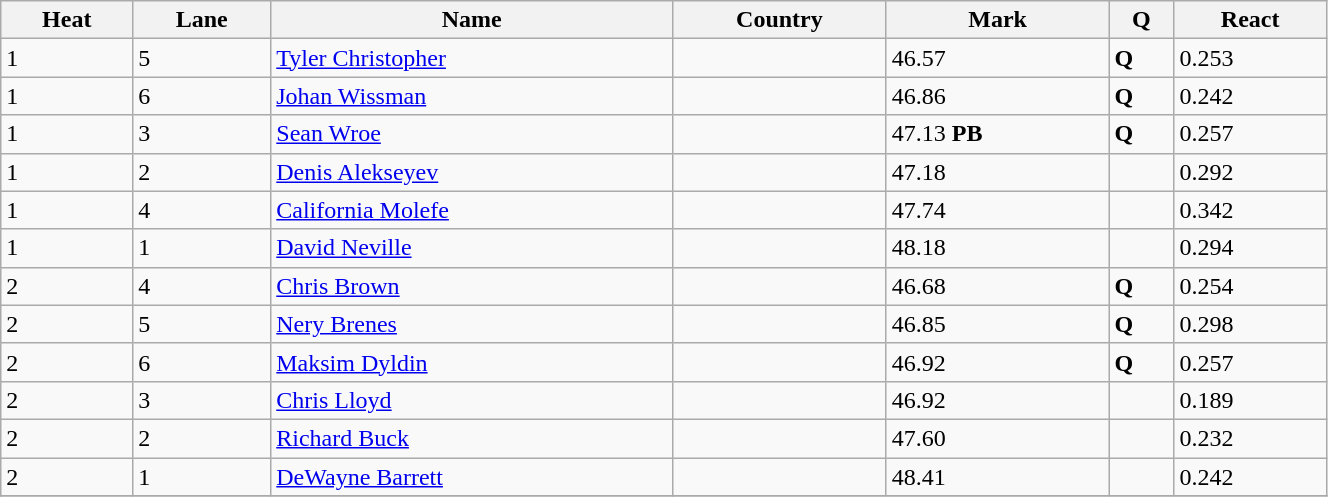<table class="wikitable sortable" width=70%>
<tr>
<th>Heat</th>
<th>Lane</th>
<th>Name</th>
<th>Country</th>
<th>Mark</th>
<th>Q</th>
<th>React</th>
</tr>
<tr>
<td>1</td>
<td>5</td>
<td><a href='#'>Tyler Christopher</a></td>
<td></td>
<td>46.57</td>
<td><strong>Q</strong></td>
<td>0.253</td>
</tr>
<tr>
<td>1</td>
<td>6</td>
<td><a href='#'>Johan Wissman</a></td>
<td></td>
<td>46.86</td>
<td><strong>Q</strong></td>
<td>0.242</td>
</tr>
<tr>
<td>1</td>
<td>3</td>
<td><a href='#'>Sean Wroe</a></td>
<td></td>
<td>47.13 <strong>PB</strong></td>
<td><strong>Q</strong></td>
<td>0.257</td>
</tr>
<tr>
<td>1</td>
<td>2</td>
<td><a href='#'>Denis Alekseyev</a></td>
<td></td>
<td>47.18</td>
<td></td>
<td>0.292</td>
</tr>
<tr>
<td>1</td>
<td>4</td>
<td><a href='#'>California Molefe</a></td>
<td></td>
<td>47.74</td>
<td></td>
<td>0.342</td>
</tr>
<tr>
<td>1</td>
<td>1</td>
<td><a href='#'>David Neville</a></td>
<td></td>
<td>48.18</td>
<td></td>
<td>0.294</td>
</tr>
<tr>
<td>2</td>
<td>4</td>
<td><a href='#'>Chris Brown</a></td>
<td></td>
<td>46.68</td>
<td><strong>Q</strong></td>
<td>0.254</td>
</tr>
<tr>
<td>2</td>
<td>5</td>
<td><a href='#'>Nery Brenes</a></td>
<td></td>
<td>46.85</td>
<td><strong>Q</strong></td>
<td>0.298</td>
</tr>
<tr>
<td>2</td>
<td>6</td>
<td><a href='#'>Maksim Dyldin</a></td>
<td></td>
<td>46.92</td>
<td><strong>Q</strong></td>
<td>0.257</td>
</tr>
<tr>
<td>2</td>
<td>3</td>
<td><a href='#'>Chris Lloyd</a></td>
<td></td>
<td>46.92</td>
<td></td>
<td>0.189</td>
</tr>
<tr>
<td>2</td>
<td>2</td>
<td><a href='#'>Richard Buck</a></td>
<td></td>
<td>47.60</td>
<td></td>
<td>0.232</td>
</tr>
<tr>
<td>2</td>
<td>1</td>
<td><a href='#'>DeWayne Barrett</a></td>
<td></td>
<td>48.41</td>
<td></td>
<td>0.242</td>
</tr>
<tr>
</tr>
</table>
